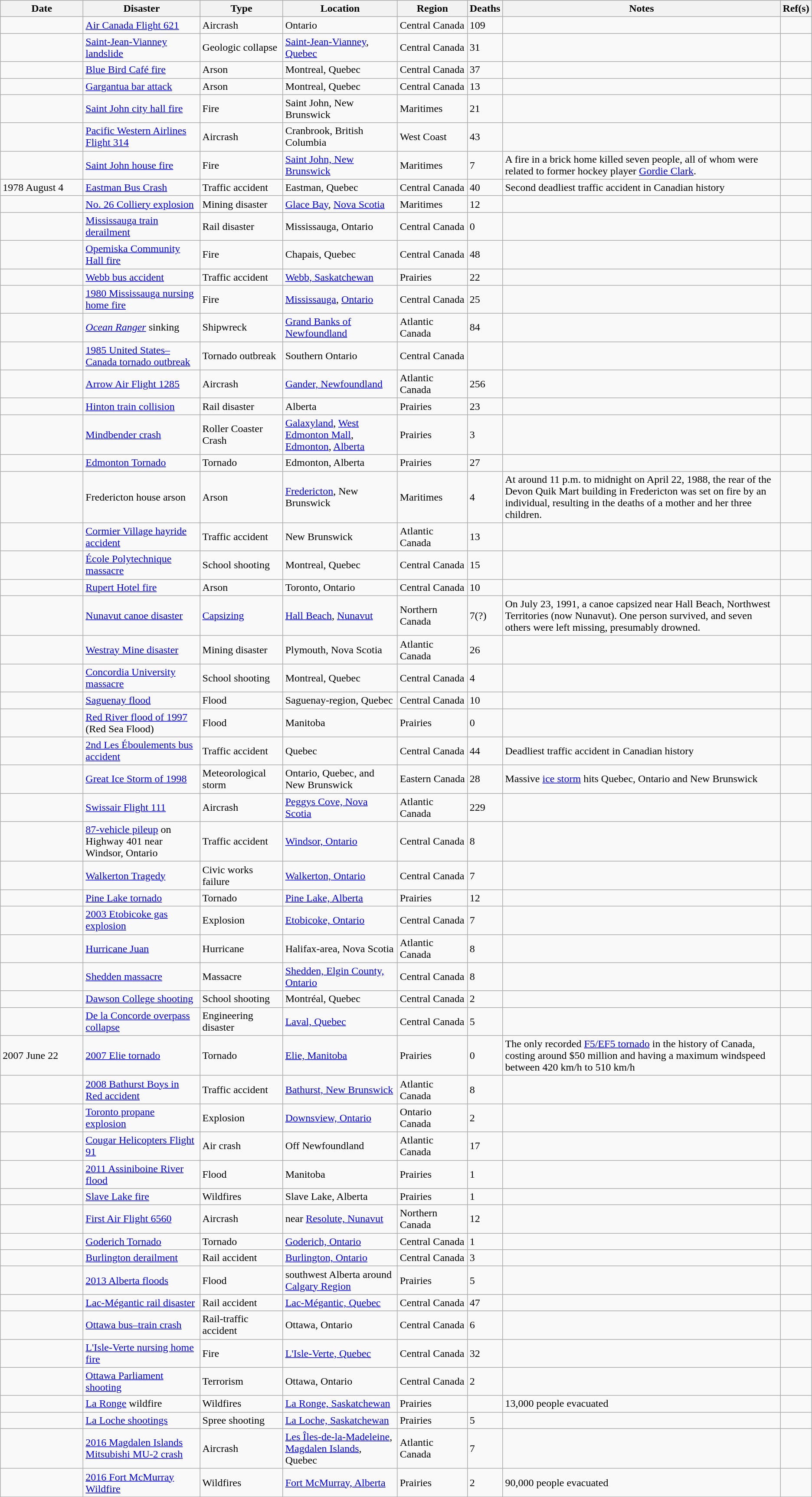<table class="wikitable sortable sticky-header" style=text-align:left" style="margin:1em auto;">
<tr>
<th width=120>Date</th>
<th>Disaster</th>
<th width=120>Type</th>
<th>Location</th>
<th width=100>Region</th>
<th>Deaths</th>
<th class=unsortable>Notes</th>
<th class=unsortable>Ref(s)</th>
</tr>
<tr>
<td></td>
<td><a href='#'>Air Canada Flight 621</a></td>
<td>Aircrash</td>
<td>Ontario</td>
<td>Central Canada</td>
<td>109</td>
<td></td>
<td></td>
</tr>
<tr>
<td></td>
<td><a href='#'>Saint-Jean-Vianney landslide</a></td>
<td>Geologic collapse</td>
<td><a href='#'>Saint-Jean-Vianney</a>, <a href='#'>Quebec</a></td>
<td>Central Canada</td>
<td>31</td>
<td></td>
<td></td>
</tr>
<tr>
<td></td>
<td><a href='#'>Blue Bird Café fire</a></td>
<td>Arson</td>
<td>Montreal, Quebec</td>
<td>Central Canada</td>
<td>37</td>
<td></td>
<td></td>
</tr>
<tr>
<td></td>
<td><a href='#'>Gargantua bar attack</a></td>
<td>Arson</td>
<td>Montreal, Quebec</td>
<td>Central Canada</td>
<td>13</td>
<td></td>
<td></td>
</tr>
<tr>
<td></td>
<td><a href='#'>Saint John city hall fire</a></td>
<td>Fire</td>
<td>Saint John, New Brunswick</td>
<td>Maritimes</td>
<td>21</td>
<td></td>
<td></td>
</tr>
<tr>
<td></td>
<td><a href='#'>Pacific Western Airlines Flight 314</a></td>
<td>Aircrash</td>
<td>Cranbrook, British Columbia</td>
<td>West Coast</td>
<td>43</td>
<td></td>
<td></td>
</tr>
<tr>
<td></td>
<td><a href='#'>Saint John house fire</a></td>
<td>Fire</td>
<td><a href='#'>Saint John, New Brunswick</a></td>
<td>Maritimes</td>
<td>7</td>
<td>A fire in a brick home killed seven people, all of whom were related to former hockey player <a href='#'>Gordie Clark</a>.</td>
<td></td>
</tr>
<tr>
<td>1978 August 4</td>
<td><a href='#'>Eastman Bus Crash</a></td>
<td>Traffic accident</td>
<td>Eastman, Quebec</td>
<td>Central Canada</td>
<td>40</td>
<td>Second deadliest traffic accident in Canadian history</td>
<td></td>
</tr>
<tr>
<td></td>
<td><a href='#'>No. 26 Colliery explosion</a></td>
<td>Mining disaster</td>
<td><a href='#'>Glace Bay</a>, <a href='#'>Nova Scotia</a></td>
<td>Maritimes</td>
<td>12</td>
<td></td>
<td></td>
</tr>
<tr>
<td></td>
<td><a href='#'>Mississauga train derailment</a></td>
<td>Rail disaster</td>
<td>Mississauga, Ontario</td>
<td>Central Canada</td>
<td>0</td>
<td></td>
<td></td>
</tr>
<tr>
<td></td>
<td><a href='#'>Opemiska Community Hall fire</a></td>
<td>Fire</td>
<td>Chapais, Quebec</td>
<td>Central Canada</td>
<td>48</td>
<td></td>
<td></td>
</tr>
<tr>
<td></td>
<td><a href='#'>Webb bus accident</a></td>
<td>Traffic accident</td>
<td><a href='#'>Webb, Saskatchewan</a></td>
<td>Prairies</td>
<td>22</td>
<td></td>
<td></td>
</tr>
<tr>
<td></td>
<td><a href='#'>1980 Mississauga nursing home fire</a></td>
<td>Fire</td>
<td><a href='#'>Mississauga</a>, <a href='#'>Ontario</a></td>
<td>Central Canada</td>
<td>25</td>
<td></td>
<td></td>
</tr>
<tr>
<td></td>
<td><em><a href='#'>Ocean Ranger</a></em> sinking</td>
<td>Shipwreck</td>
<td><a href='#'>Grand Banks of Newfoundland</a></td>
<td>Atlantic Canada</td>
<td>84</td>
<td></td>
<td></td>
</tr>
<tr>
<td></td>
<td><a href='#'>1985 United States–Canada tornado outbreak</a></td>
<td>Tornado outbreak</td>
<td>Southern Ontario</td>
<td>Central Canada</td>
<td></td>
<td></td>
<td></td>
</tr>
<tr>
<td></td>
<td><a href='#'>Arrow Air Flight 1285</a></td>
<td>Aircrash</td>
<td><a href='#'>Gander, Newfoundland</a></td>
<td>Atlantic Canada</td>
<td>256</td>
<td></td>
<td></td>
</tr>
<tr>
<td></td>
<td><a href='#'>Hinton train collision</a></td>
<td>Rail disaster</td>
<td>Alberta</td>
<td>Prairies</td>
<td>23</td>
<td></td>
<td></td>
</tr>
<tr>
<td></td>
<td><a href='#'>Mindbender crash</a></td>
<td>Roller Coaster Crash</td>
<td><a href='#'>Galaxyland</a>, <a href='#'>West Edmonton Mall</a>, <a href='#'>Edmonton</a>, <a href='#'>Alberta</a></td>
<td>Prairies</td>
<td>3</td>
<td></td>
<td></td>
</tr>
<tr>
<td></td>
<td><a href='#'>Edmonton Tornado</a></td>
<td>Tornado</td>
<td>Edmonton, Alberta</td>
<td>Prairies</td>
<td>27</td>
<td></td>
<td></td>
</tr>
<tr>
<td></td>
<td>Fredericton house arson</td>
<td>Arson</td>
<td><a href='#'>Fredericton</a>, New Brunswick</td>
<td>Maritimes</td>
<td>4</td>
<td>At around 11 p.m. to midnight on April 22, 1988, the rear of the Devon Quik Mart building in Fredericton was set on fire by an individual, resulting in the deaths of a mother and her three children.</td>
<td></td>
</tr>
<tr>
<td></td>
<td><a href='#'>Cormier Village hayride accident</a></td>
<td>Traffic accident</td>
<td>New Brunswick</td>
<td>Atlantic Canada</td>
<td>13</td>
<td></td>
<td></td>
</tr>
<tr>
<td></td>
<td><a href='#'>École Polytechnique massacre</a></td>
<td>School shooting</td>
<td>Montreal, Quebec</td>
<td>Central Canada</td>
<td>15</td>
<td></td>
<td></td>
</tr>
<tr>
<td></td>
<td><a href='#'>Rupert Hotel fire</a></td>
<td>Arson</td>
<td>Toronto, Ontario</td>
<td>Central Canada</td>
<td>10</td>
<td></td>
<td></td>
</tr>
<tr>
<td></td>
<td><a href='#'>Nunavut canoe disaster</a></td>
<td><a href='#'>Capsizing</a></td>
<td><a href='#'>Hall Beach</a>, <a href='#'>Nunavut</a></td>
<td>Northern Canada</td>
<td>7(?)</td>
<td>On July 23, 1991, a canoe capsized near Hall Beach, Northwest Territories (now Nunavut). One person survived, and seven others were left missing, presumably drowned.</td>
<td></td>
</tr>
<tr>
<td></td>
<td><a href='#'>Westray Mine disaster</a></td>
<td>Mining disaster</td>
<td>Plymouth, Nova Scotia</td>
<td>Atlantic Canada</td>
<td>26</td>
<td></td>
<td></td>
</tr>
<tr>
<td></td>
<td><a href='#'>Concordia University massacre</a></td>
<td>School shooting</td>
<td>Montreal, Quebec</td>
<td>Central Canada</td>
<td>4</td>
<td></td>
<td></td>
</tr>
<tr>
<td></td>
<td><a href='#'>Saguenay flood</a></td>
<td>Flood</td>
<td>Saguenay-region, Quebec</td>
<td>Central Canada</td>
<td>10</td>
<td></td>
<td></td>
</tr>
<tr>
<td></td>
<td><a href='#'>Red River flood of 1997</a> <br> (Red Sea Flood)</td>
<td>Flood</td>
<td>Manitoba</td>
<td>Prairies</td>
<td>0</td>
<td></td>
<td></td>
</tr>
<tr>
<td></td>
<td><a href='#'>2nd Les Éboulements bus accident</a></td>
<td>Traffic accident</td>
<td>Quebec</td>
<td>Central Canada</td>
<td>44</td>
<td>Deadliest traffic accident in Canadian history</td>
<td></td>
</tr>
<tr>
<td></td>
<td><a href='#'>Great Ice Storm of 1998</a></td>
<td>Meteorological storm</td>
<td>Ontario, Quebec, and New Brunswick</td>
<td>Eastern Canada</td>
<td>28</td>
<td>Massive <a href='#'>ice storm</a> hits Quebec, Ontario and New Brunswick</td>
<td></td>
</tr>
<tr>
<td></td>
<td><a href='#'>Swissair Flight 111</a></td>
<td>Aircrash</td>
<td><a href='#'>Peggys Cove, Nova Scotia</a></td>
<td>Atlantic Canada</td>
<td>229</td>
<td></td>
<td></td>
</tr>
<tr>
<td></td>
<td><a href='#'>87-vehicle pileup</a> on Highway 401 near Windsor, Ontario</td>
<td>Traffic accident</td>
<td><a href='#'>Windsor, Ontario</a></td>
<td>Central Canada</td>
<td>8</td>
<td></td>
<td></td>
</tr>
<tr>
<td></td>
<td><a href='#'>Walkerton Tragedy</a></td>
<td>Civic works failure</td>
<td><a href='#'>Walkerton, Ontario</a></td>
<td>Central Canada</td>
<td>7</td>
<td></td>
<td></td>
</tr>
<tr>
<td></td>
<td><a href='#'>Pine Lake tornado</a></td>
<td>Tornado</td>
<td><a href='#'>Pine Lake, Alberta</a></td>
<td>Prairies</td>
<td>12</td>
<td></td>
<td></td>
</tr>
<tr>
<td></td>
<td><a href='#'>2003 Etobicoke gas explosion</a></td>
<td>Explosion</td>
<td><a href='#'>Etobicoke, Ontario</a></td>
<td>Central Canada</td>
<td>7</td>
<td></td>
<td></td>
</tr>
<tr>
<td></td>
<td><a href='#'>Hurricane Juan</a></td>
<td>Hurricane</td>
<td>Halifax-area, Nova Scotia</td>
<td>Atlantic Canada</td>
<td>8</td>
<td></td>
<td></td>
</tr>
<tr>
<td></td>
<td><a href='#'>Shedden massacre</a></td>
<td>Massacre</td>
<td><a href='#'>Shedden, Elgin County, Ontario</a></td>
<td>Central Canada</td>
<td>8</td>
<td></td>
<td></td>
</tr>
<tr>
<td></td>
<td><a href='#'>Dawson College shooting</a></td>
<td>School shooting</td>
<td>Montréal, Quebec</td>
<td>Central Canada</td>
<td>2</td>
<td></td>
<td></td>
</tr>
<tr>
<td></td>
<td><a href='#'>De la Concorde overpass collapse</a></td>
<td>Engineering disaster</td>
<td><a href='#'>Laval, Quebec</a></td>
<td>Central Canada</td>
<td>5</td>
<td></td>
<td></td>
</tr>
<tr>
<td>2007 June 22</td>
<td><a href='#'>2007 Elie tornado</a></td>
<td>Tornado</td>
<td><a href='#'>Elie, Manitoba</a></td>
<td>Prairies</td>
<td>0</td>
<td>The only recorded <a href='#'>F5/EF5 tornado</a> in the history of Canada, costing around $50 million and having a maximum windspeed between 420 km/h to 510 km/h</td>
<td></td>
</tr>
<tr>
<td></td>
<td><a href='#'>2008 Bathurst Boys in Red accident</a></td>
<td>Traffic accident</td>
<td><a href='#'>Bathurst, New Brunswick</a></td>
<td>Atlantic Canada</td>
<td>8</td>
<td></td>
<td></td>
</tr>
<tr>
<td></td>
<td><a href='#'>Toronto propane explosion</a></td>
<td>Explosion</td>
<td><a href='#'>Downsview, Ontario</a></td>
<td>Ontario Canada</td>
<td>2</td>
<td></td>
<td></td>
</tr>
<tr>
<td></td>
<td><a href='#'>Cougar Helicopters Flight 91</a></td>
<td>Air crash</td>
<td>Off Newfoundland</td>
<td>Atlantic Canada</td>
<td>17</td>
<td></td>
<td></td>
</tr>
<tr>
<td></td>
<td><a href='#'>2011 Assiniboine River flood</a></td>
<td>Flood</td>
<td>Manitoba</td>
<td>Prairies</td>
<td>1</td>
<td></td>
<td></td>
</tr>
<tr>
<td></td>
<td><a href='#'>Slave Lake fire</a></td>
<td>Wildfires</td>
<td>Slave Lake, Alberta</td>
<td>Prairies</td>
<td>1</td>
<td></td>
<td></td>
</tr>
<tr>
<td></td>
<td><a href='#'>First Air Flight 6560</a></td>
<td>Aircrash</td>
<td>near <a href='#'>Resolute, Nunavut</a></td>
<td>Northern Canada</td>
<td>12</td>
<td></td>
<td></td>
</tr>
<tr>
<td></td>
<td><a href='#'>Goderich Tornado</a></td>
<td>Tornado</td>
<td><a href='#'>Goderich, Ontario</a></td>
<td>Central Canada</td>
<td>1</td>
<td></td>
<td></td>
</tr>
<tr>
<td></td>
<td><a href='#'>Burlington derailment</a></td>
<td>Rail accident</td>
<td><a href='#'>Burlington, Ontario</a></td>
<td>Central Canada</td>
<td>3</td>
<td></td>
<td></td>
</tr>
<tr>
<td></td>
<td><a href='#'>2013 Alberta floods</a></td>
<td>Flood</td>
<td>southwest Alberta around <a href='#'>Calgary Region</a></td>
<td>Prairies</td>
<td>5</td>
<td></td>
<td></td>
</tr>
<tr>
<td></td>
<td><a href='#'>Lac-Mégantic rail disaster</a></td>
<td>Rail accident</td>
<td><a href='#'>Lac-Mégantic, Quebec</a></td>
<td>Central Canada</td>
<td>47</td>
<td></td>
<td></td>
</tr>
<tr>
<td></td>
<td><a href='#'>Ottawa bus–train crash</a></td>
<td>Rail-traffic accident</td>
<td>Ottawa, Ontario</td>
<td>Central Canada</td>
<td>6</td>
<td></td>
<td></td>
</tr>
<tr>
<td></td>
<td><a href='#'>L'Isle-Verte nursing home fire</a></td>
<td>Fire</td>
<td><a href='#'>L'Isle-Verte, Quebec</a></td>
<td>Central Canada</td>
<td>32</td>
<td></td>
<td></td>
</tr>
<tr>
<td></td>
<td><a href='#'>Ottawa Parliament shooting</a></td>
<td>Terrorism</td>
<td>Ottawa, Ontario</td>
<td>Central Canada</td>
<td>2</td>
<td></td>
<td></td>
</tr>
<tr>
<td></td>
<td><a href='#'>La Ronge</a> wildfire</td>
<td>Wildfires</td>
<td><a href='#'>La Ronge, Saskatchewan</a></td>
<td>Prairies</td>
<td></td>
<td>13,000 people evacuated</td>
<td></td>
</tr>
<tr>
<td></td>
<td><a href='#'>La Loche shootings</a></td>
<td>Spree shooting</td>
<td><a href='#'>La Loche, Saskatchewan</a></td>
<td>Prairies</td>
<td>5</td>
<td></td>
<td></td>
</tr>
<tr>
<td></td>
<td><a href='#'>2016 Magdalen Islands Mitsubishi MU-2 crash</a></td>
<td>Aircrash</td>
<td><a href='#'>Les Îles-de-la-Madeleine</a>, <a href='#'>Magdalen Islands</a>, Quebec</td>
<td>Atlantic Canada</td>
<td>7</td>
<td></td>
<td></td>
</tr>
<tr>
<td></td>
<td><a href='#'>2016 Fort McMurray Wildfire</a></td>
<td>Wildfires</td>
<td><a href='#'>Fort McMurray, Alberta</a></td>
<td>Prairies</td>
<td>2</td>
<td>90,000 people evacuated</td>
<td></td>
</tr>
</table>
